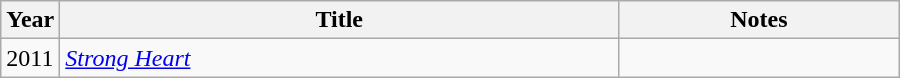<table class="wikitable" style="width:600px">
<tr>
<th width=10>Year</th>
<th>Title</th>
<th>Notes</th>
</tr>
<tr>
<td>2011</td>
<td><em><a href='#'>Strong Heart</a></em></td>
<td></td>
</tr>
</table>
